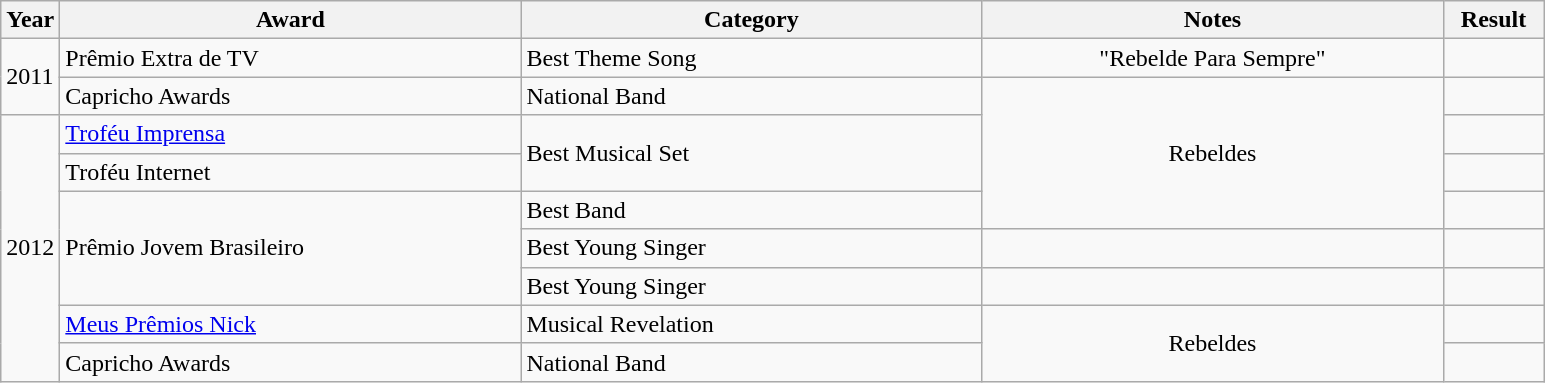<table class="wikitable">
<tr>
<th width="20">Year</th>
<th width="300">Award</th>
<th width="300">Category</th>
<th width="300">Notes</th>
<th width="60">Result</th>
</tr>
<tr>
<td rowspan="2">2011</td>
<td>Prêmio Extra de TV</td>
<td>Best Theme Song</td>
<td style="text-align:center;">"Rebelde Para Sempre"</td>
<td></td>
</tr>
<tr>
<td>Capricho Awards</td>
<td>National Band</td>
<td style="text-align:center;" rowspan=4>Rebeldes</td>
<td></td>
</tr>
<tr>
<td rowspan="7">2012</td>
<td><a href='#'>Troféu Imprensa</a></td>
<td rowspan="2">Best Musical Set</td>
<td></td>
</tr>
<tr>
<td>Troféu Internet</td>
<td></td>
</tr>
<tr>
<td rowspan=3>Prêmio Jovem Brasileiro</td>
<td>Best Band</td>
<td></td>
</tr>
<tr>
<td>Best Young Singer</td>
<td></td>
<td></td>
</tr>
<tr>
<td>Best Young Singer</td>
<td></td>
<td></td>
</tr>
<tr>
<td><a href='#'>Meus Prêmios Nick</a></td>
<td>Musical Revelation</td>
<td style="text-align:center;" rowspan=2>Rebeldes</td>
<td></td>
</tr>
<tr>
<td>Capricho Awards</td>
<td>National Band</td>
<td></td>
</tr>
</table>
